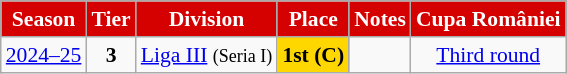<table class="wikitable" style="text-align:center; font-size:90%">
<tr>
<th style="background:#d50000; color:white; text-align:center;">Season</th>
<th style="background:#d50000; color:white; text-align:center;">Tier</th>
<th style="background:#d50000; color:white; text-align:center;">Division</th>
<th style="background:#d50000; color:white; text-align:center;">Place</th>
<th style="background:#d50000; color:white; text-align:center;">Notes</th>
<th style="background:#d50000; color:white; text-align:center;">Cupa României</th>
</tr>
<tr>
<td><a href='#'>2024–25</a></td>
<td><strong>3</strong></td>
<td><a href='#'>Liga III</a> <small>(Seria I)</small></td>
<td align=center bgcolor=gold><strong>1st</strong> <strong>(C)</strong></td>
<td></td>
<td><a href='#'>Third round</a></td>
</tr>
</table>
